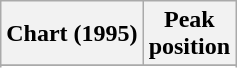<table class="wikitable sortable plainrowheaders" style="text-align:center">
<tr>
<th scope="col">Chart (1995)</th>
<th scope="col">Peak<br>position</th>
</tr>
<tr>
</tr>
<tr>
</tr>
<tr>
</tr>
</table>
